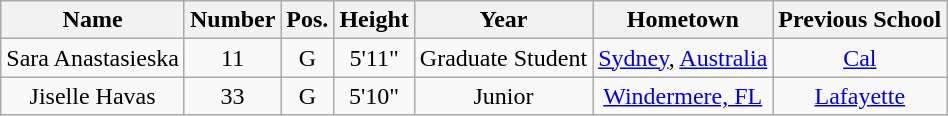<table class="wikitable sortable" border="1" style="text-align: center;">
<tr>
<th>Name</th>
<th>Number</th>
<th>Pos.</th>
<th>Height</th>
<th>Year</th>
<th>Hometown</th>
<th class="unsortable">Previous School</th>
</tr>
<tr>
<td>Sara Anastasieska</td>
<td>11</td>
<td>G</td>
<td>5'11"</td>
<td>Graduate Student</td>
<td><a href='#'>Sydney</a>, <a href='#'>Australia</a></td>
<td><a href='#'>Cal</a></td>
</tr>
<tr>
<td>Jiselle Havas</td>
<td>33</td>
<td>G</td>
<td>5'10"</td>
<td>Junior</td>
<td><a href='#'>Windermere, FL</a></td>
<td><a href='#'>Lafayette</a></td>
</tr>
</table>
